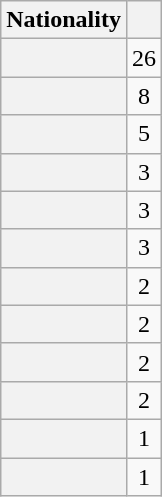<table class="wikitable plainrowheaders">
<tr>
<th scope="col">Nationality</th>
<th scope="col"></th>
</tr>
<tr>
<th scope="row"></th>
<td style="text-align:center">26</td>
</tr>
<tr>
<th scope="row"></th>
<td style="text-align:center">8</td>
</tr>
<tr>
<th scope="row"></th>
<td style="text-align:center">5</td>
</tr>
<tr>
<th scope="row"></th>
<td style="text-align:center">3</td>
</tr>
<tr>
<th scope="row"></th>
<td style="text-align:center">3</td>
</tr>
<tr>
<th scope="row"></th>
<td style="text-align:center">3</td>
</tr>
<tr>
<th scope="row"></th>
<td style="text-align:center">2</td>
</tr>
<tr>
<th scope="row"></th>
<td style="text-align:center">2</td>
</tr>
<tr>
<th scope="row"></th>
<td style="text-align:center">2</td>
</tr>
<tr>
<th scope="row"></th>
<td style="text-align:center">2</td>
</tr>
<tr>
<th scope="row"></th>
<td style="text-align:center">1</td>
</tr>
<tr>
<th scope="row"></th>
<td style="text-align:center">1</td>
</tr>
</table>
